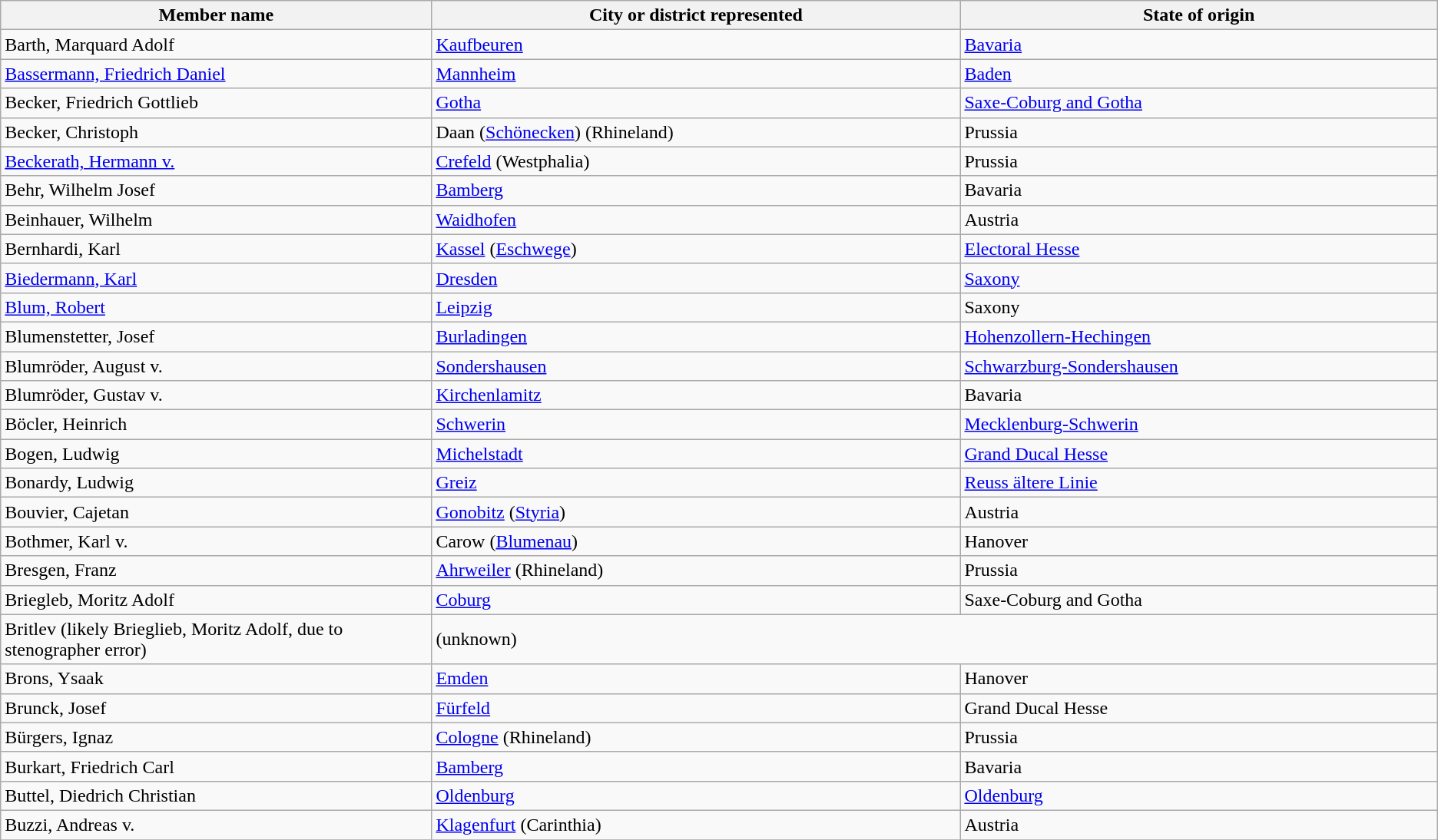<table class="wikitable">
<tr>
<th width="30%">Member name</th>
<th>City or district represented</th>
<th>State of origin</th>
</tr>
<tr>
<td>Barth, Marquard Adolf</td>
<td><a href='#'>Kaufbeuren</a></td>
<td><a href='#'>Bavaria</a></td>
</tr>
<tr>
<td><a href='#'>Bassermann, Friedrich Daniel</a></td>
<td><a href='#'>Mannheim</a></td>
<td><a href='#'>Baden</a></td>
</tr>
<tr>
<td>Becker, Friedrich Gottlieb</td>
<td><a href='#'>Gotha</a></td>
<td><a href='#'>Saxe-Coburg and Gotha</a></td>
</tr>
<tr>
<td>Becker, Christoph</td>
<td>Daan (<a href='#'>Schönecken</a>) (Rhineland)</td>
<td>Prussia</td>
</tr>
<tr>
<td><a href='#'>Beckerath, Hermann v.</a></td>
<td><a href='#'>Crefeld</a> (Westphalia)</td>
<td>Prussia</td>
</tr>
<tr>
<td>Behr, Wilhelm Josef</td>
<td><a href='#'>Bamberg</a></td>
<td>Bavaria</td>
</tr>
<tr>
<td>Beinhauer, Wilhelm</td>
<td><a href='#'>Waidhofen</a></td>
<td>Austria</td>
</tr>
<tr>
<td>Bernhardi, Karl</td>
<td><a href='#'>Kassel</a> (<a href='#'>Eschwege</a>)</td>
<td><a href='#'>Electoral Hesse</a></td>
</tr>
<tr>
<td><a href='#'>Biedermann, Karl</a></td>
<td><a href='#'>Dresden</a></td>
<td><a href='#'>Saxony</a></td>
</tr>
<tr>
<td><a href='#'>Blum, Robert</a></td>
<td><a href='#'>Leipzig</a></td>
<td>Saxony</td>
</tr>
<tr>
<td>Blumenstetter, Josef</td>
<td><a href='#'>Burladingen</a></td>
<td><a href='#'>Hohenzollern-Hechingen</a></td>
</tr>
<tr>
<td>Blumröder, August v.</td>
<td><a href='#'>Sondershausen</a></td>
<td><a href='#'>Schwarzburg-Sondershausen</a></td>
</tr>
<tr>
<td>Blumröder, Gustav v.</td>
<td><a href='#'>Kirchenlamitz</a></td>
<td>Bavaria</td>
</tr>
<tr>
<td>Böcler, Heinrich</td>
<td><a href='#'>Schwerin</a></td>
<td><a href='#'>Mecklenburg-Schwerin</a></td>
</tr>
<tr>
<td>Bogen, Ludwig</td>
<td><a href='#'>Michelstadt</a></td>
<td><a href='#'>Grand Ducal Hesse</a></td>
</tr>
<tr>
<td>Bonardy, Ludwig</td>
<td><a href='#'>Greiz</a></td>
<td><a href='#'>Reuss ältere Linie</a></td>
</tr>
<tr>
<td>Bouvier, Cajetan</td>
<td><a href='#'>Gonobitz</a> (<a href='#'>Styria</a>)</td>
<td>Austria</td>
</tr>
<tr>
<td>Bothmer, Karl v.</td>
<td>Carow (<a href='#'>Blumenau</a>)</td>
<td>Hanover</td>
</tr>
<tr>
<td>Bresgen, Franz</td>
<td><a href='#'>Ahrweiler</a> (Rhineland)</td>
<td>Prussia</td>
</tr>
<tr>
<td>Briegleb, Moritz Adolf</td>
<td><a href='#'>Coburg</a></td>
<td>Saxe-Coburg and Gotha</td>
</tr>
<tr>
<td>Britlev (likely Brieglieb, Moritz Adolf, due to stenographer error)</td>
<td colspan=2>(unknown)</td>
</tr>
<tr>
<td>Brons, Ysaak</td>
<td><a href='#'>Emden</a></td>
<td>Hanover</td>
</tr>
<tr>
<td>Brunck, Josef</td>
<td><a href='#'>Fürfeld</a></td>
<td>Grand Ducal Hesse</td>
</tr>
<tr>
<td>Bürgers, Ignaz</td>
<td><a href='#'>Cologne</a> (Rhineland)</td>
<td>Prussia</td>
</tr>
<tr>
<td>Burkart, Friedrich Carl</td>
<td><a href='#'>Bamberg</a></td>
<td>Bavaria</td>
</tr>
<tr>
<td>Buttel, Diedrich Christian</td>
<td><a href='#'>Oldenburg</a></td>
<td><a href='#'>Oldenburg</a></td>
</tr>
<tr>
<td>Buzzi, Andreas v.</td>
<td><a href='#'>Klagenfurt</a> (Carinthia)</td>
<td>Austria</td>
</tr>
<tr>
</tr>
</table>
